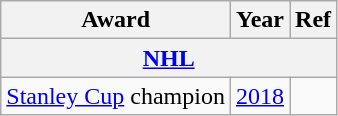<table class="wikitable">
<tr>
<th>Award</th>
<th>Year</th>
<th>Ref</th>
</tr>
<tr>
<th colspan="3"><a href='#'>NHL</a></th>
</tr>
<tr>
<td><a href='#'>Stanley Cup</a> champion</td>
<td><a href='#'>2018</a></td>
<td></td>
</tr>
</table>
